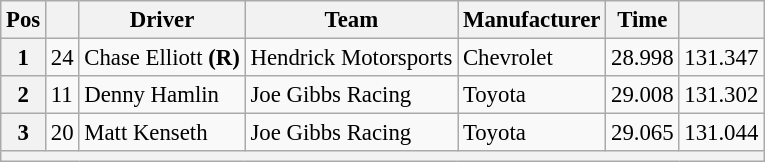<table class="wikitable" style="font-size:95%">
<tr>
<th>Pos</th>
<th></th>
<th>Driver</th>
<th>Team</th>
<th>Manufacturer</th>
<th>Time</th>
<th></th>
</tr>
<tr>
<th>1</th>
<td>24</td>
<td>Chase Elliott <strong>(R)</strong></td>
<td>Hendrick Motorsports</td>
<td>Chevrolet</td>
<td>28.998</td>
<td>131.347</td>
</tr>
<tr>
<th>2</th>
<td>11</td>
<td>Denny Hamlin</td>
<td>Joe Gibbs Racing</td>
<td>Toyota</td>
<td>29.008</td>
<td>131.302</td>
</tr>
<tr>
<th>3</th>
<td>20</td>
<td>Matt Kenseth</td>
<td>Joe Gibbs Racing</td>
<td>Toyota</td>
<td>29.065</td>
<td>131.044</td>
</tr>
<tr>
<th colspan="7"></th>
</tr>
</table>
